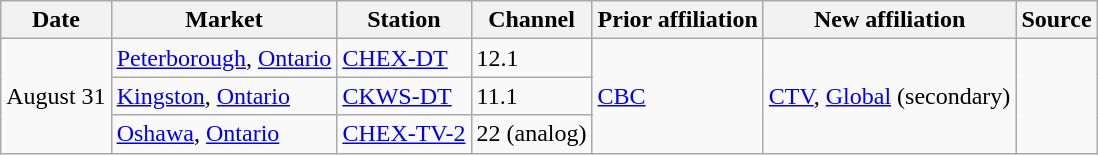<table class="wikitable">
<tr>
<th>Date</th>
<th>Market</th>
<th>Station</th>
<th>Channel</th>
<th>Prior affiliation</th>
<th>New affiliation</th>
<th>Source</th>
</tr>
<tr>
<td rowspan="3">August 31</td>
<td><a href='#'>Peterborough</a>, <a href='#'>Ontario</a></td>
<td><a href='#'>CHEX-DT</a></td>
<td>12.1</td>
<td rowspan="3"><a href='#'>CBC</a></td>
<td rowspan="3"><a href='#'>CTV</a>, <a href='#'>Global</a> (secondary)</td>
<td rowspan="3"></td>
</tr>
<tr>
<td><a href='#'>Kingston</a>, <a href='#'>Ontario</a></td>
<td><a href='#'>CKWS-DT</a></td>
<td>11.1</td>
</tr>
<tr>
<td><a href='#'>Oshawa</a>, <a href='#'>Ontario</a></td>
<td><a href='#'>CHEX-TV-2</a></td>
<td>22 (analog)</td>
</tr>
</table>
